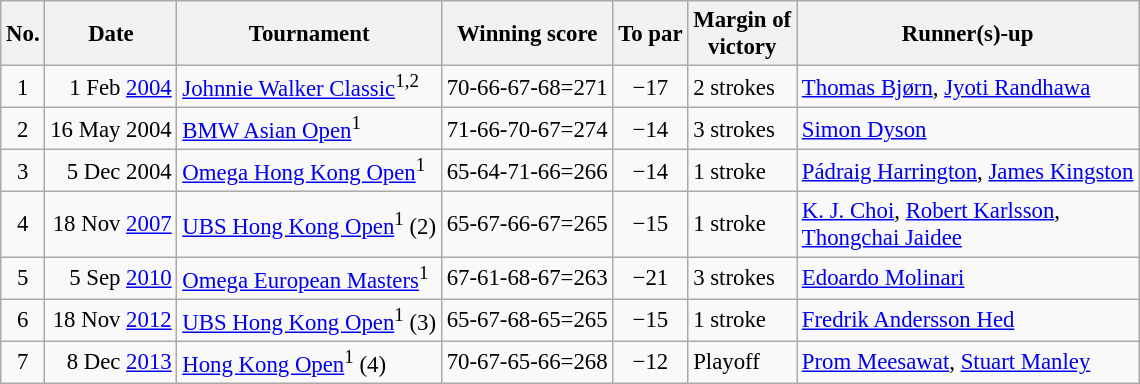<table class="wikitable" style="font-size:95%;">
<tr>
<th>No.</th>
<th>Date</th>
<th>Tournament</th>
<th>Winning score</th>
<th>To par</th>
<th>Margin of<br>victory</th>
<th>Runner(s)-up</th>
</tr>
<tr>
<td align=center>1</td>
<td align=right>1 Feb <a href='#'>2004</a></td>
<td><a href='#'>Johnnie Walker Classic</a><sup>1,2</sup></td>
<td>70-66-67-68=271</td>
<td align=center>−17</td>
<td>2 strokes</td>
<td> <a href='#'>Thomas Bjørn</a>,  <a href='#'>Jyoti Randhawa</a></td>
</tr>
<tr>
<td align=center>2</td>
<td align=right>16 May 2004</td>
<td><a href='#'>BMW Asian Open</a><sup>1</sup></td>
<td>71-66-70-67=274</td>
<td align=center>−14</td>
<td>3 strokes</td>
<td> <a href='#'>Simon Dyson</a></td>
</tr>
<tr>
<td align=center>3</td>
<td align=right>5 Dec 2004</td>
<td><a href='#'>Omega Hong Kong Open</a><sup>1</sup></td>
<td>65-64-71-66=266</td>
<td align=center>−14</td>
<td>1 stroke</td>
<td> <a href='#'>Pádraig Harrington</a>,  <a href='#'>James Kingston</a></td>
</tr>
<tr>
<td align=center>4</td>
<td align=right>18 Nov <a href='#'>2007</a></td>
<td><a href='#'>UBS Hong Kong Open</a><sup>1</sup> (2)</td>
<td>65-67-66-67=265</td>
<td align=center>−15</td>
<td>1 stroke</td>
<td> <a href='#'>K. J. Choi</a>,  <a href='#'>Robert Karlsson</a>,<br> <a href='#'>Thongchai Jaidee</a></td>
</tr>
<tr>
<td align=center>5</td>
<td align=right>5 Sep <a href='#'>2010</a></td>
<td><a href='#'>Omega European Masters</a><sup>1</sup></td>
<td>67-61-68-67=263</td>
<td align=center>−21</td>
<td>3 strokes</td>
<td> <a href='#'>Edoardo Molinari</a></td>
</tr>
<tr>
<td align=center>6</td>
<td align=right>18 Nov <a href='#'>2012</a></td>
<td><a href='#'>UBS Hong Kong Open</a><sup>1</sup> (3)</td>
<td>65-67-68-65=265</td>
<td align=center>−15</td>
<td>1 stroke</td>
<td> <a href='#'>Fredrik Andersson Hed</a></td>
</tr>
<tr>
<td align=center>7</td>
<td align=right>8 Dec <a href='#'>2013</a></td>
<td><a href='#'>Hong Kong Open</a><sup>1</sup> (4)</td>
<td>70-67-65-66=268</td>
<td align=center>−12</td>
<td>Playoff</td>
<td> <a href='#'>Prom Meesawat</a>,  <a href='#'>Stuart Manley</a></td>
</tr>
</table>
